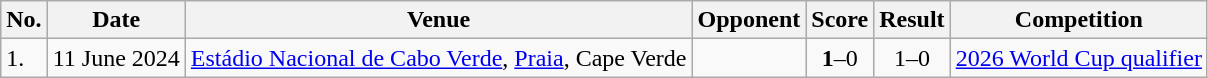<table class="wikitable" border="1">
<tr>
<th>No.</th>
<th>Date</th>
<th>Venue</th>
<th>Opponent</th>
<th>Score</th>
<th>Result</th>
<th>Competition</th>
</tr>
<tr>
<td>1.</td>
<td>11 June 2024</td>
<td><a href='#'>Estádio Nacional de Cabo Verde</a>, <a href='#'>Praia</a>, Cape Verde</td>
<td></td>
<td align=center><strong>1</strong>–0</td>
<td align=center>1–0</td>
<td><a href='#'>2026 World Cup qualifier</a></td>
</tr>
</table>
